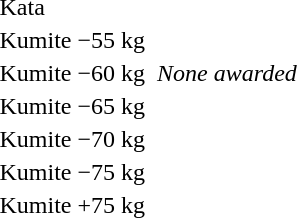<table>
<tr>
<td>Kata</td>
<td></td>
<td></td>
<td></td>
</tr>
<tr>
<td rowspan=2>Kumite −55 kg</td>
<td rowspan=2></td>
<td rowspan=2></td>
<td></td>
</tr>
<tr>
<td></td>
</tr>
<tr>
<td rowspan=2>Kumite −60 kg</td>
<td rowspan=2></td>
<td rowspan=2><em>None awarded</em></td>
<td></td>
</tr>
<tr>
<td></td>
</tr>
<tr>
<td rowspan=2>Kumite −65 kg</td>
<td rowspan=2></td>
<td rowspan=2></td>
<td></td>
</tr>
<tr>
<td></td>
</tr>
<tr>
<td rowspan=2>Kumite −70 kg</td>
<td rowspan=2></td>
<td rowspan=2></td>
<td></td>
</tr>
<tr>
<td></td>
</tr>
<tr>
<td rowspan=2>Kumite −75 kg</td>
<td rowspan=2></td>
<td rowspan=2></td>
<td></td>
</tr>
<tr>
<td></td>
</tr>
<tr>
<td rowspan=2>Kumite +75 kg</td>
<td rowspan=2></td>
<td rowspan=2></td>
<td></td>
</tr>
<tr>
<td></td>
</tr>
</table>
